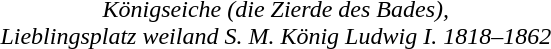<table style="width:35%;">
<tr>
<td style="text-align:center;"><em>Königseiche (die Zierde des Bades),<br>Lieblingsplatz weiland S. M. König Ludwig I. 1818–1862</em></td>
</tr>
</table>
